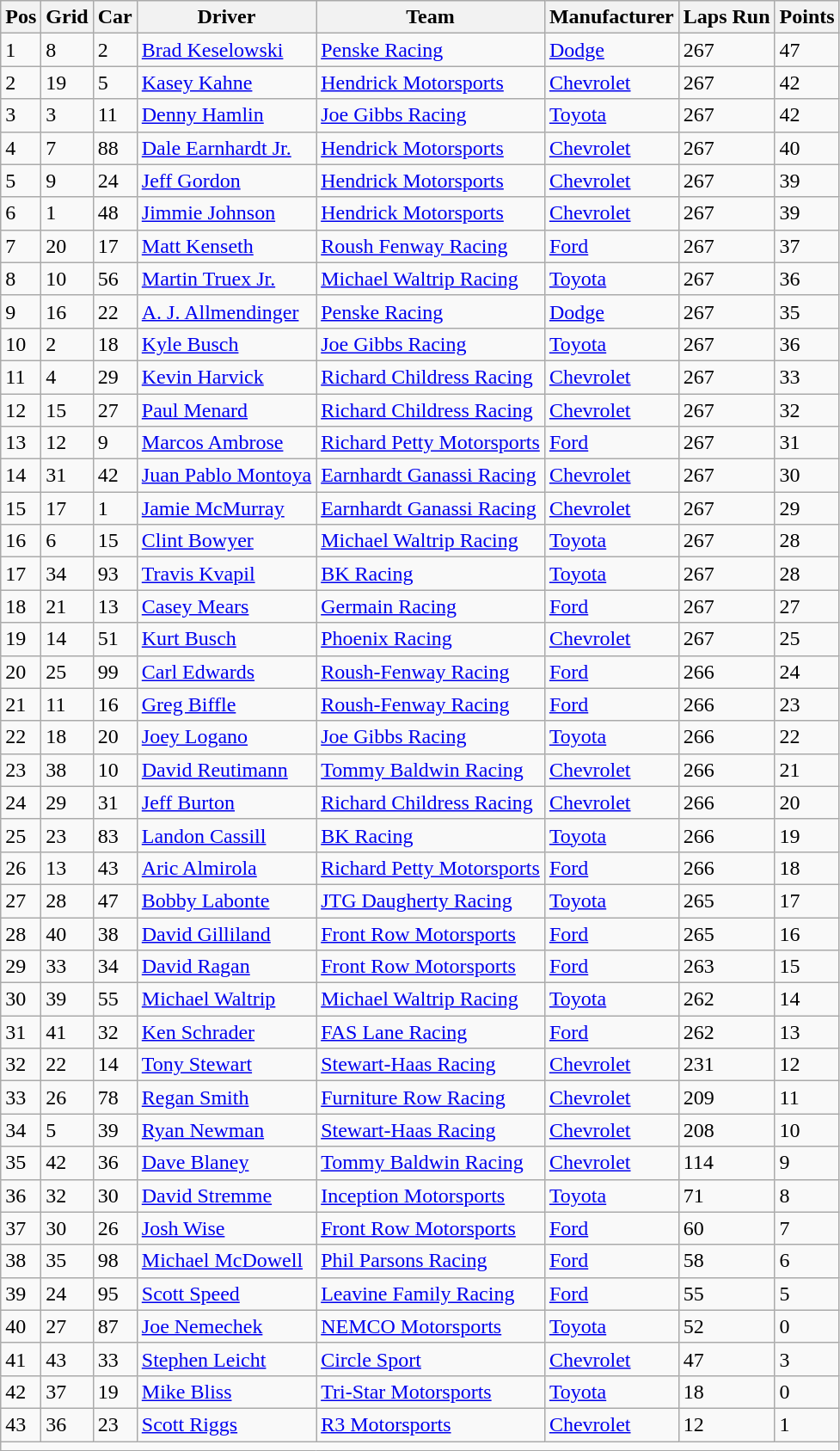<table class="sortable wikitable" border="1">
<tr>
<th>Pos</th>
<th>Grid</th>
<th>Car</th>
<th>Driver</th>
<th>Team</th>
<th>Manufacturer</th>
<th>Laps Run</th>
<th>Points</th>
</tr>
<tr>
<td>1</td>
<td>8</td>
<td>2</td>
<td><a href='#'>Brad Keselowski</a></td>
<td><a href='#'>Penske Racing</a></td>
<td><a href='#'>Dodge</a></td>
<td>267</td>
<td>47</td>
</tr>
<tr>
<td>2</td>
<td>19</td>
<td>5</td>
<td><a href='#'>Kasey Kahne</a></td>
<td><a href='#'>Hendrick Motorsports</a></td>
<td><a href='#'>Chevrolet</a></td>
<td>267</td>
<td>42</td>
</tr>
<tr>
<td>3</td>
<td>3</td>
<td>11</td>
<td><a href='#'>Denny Hamlin</a></td>
<td><a href='#'>Joe Gibbs Racing</a></td>
<td><a href='#'>Toyota</a></td>
<td>267</td>
<td>42</td>
</tr>
<tr>
<td>4</td>
<td>7</td>
<td>88</td>
<td><a href='#'>Dale Earnhardt Jr.</a></td>
<td><a href='#'>Hendrick Motorsports</a></td>
<td><a href='#'>Chevrolet</a></td>
<td>267</td>
<td>40</td>
</tr>
<tr>
<td>5</td>
<td>9</td>
<td>24</td>
<td><a href='#'>Jeff Gordon</a></td>
<td><a href='#'>Hendrick Motorsports</a></td>
<td><a href='#'>Chevrolet</a></td>
<td>267</td>
<td>39</td>
</tr>
<tr>
<td>6</td>
<td>1</td>
<td>48</td>
<td><a href='#'>Jimmie Johnson</a></td>
<td><a href='#'>Hendrick Motorsports</a></td>
<td><a href='#'>Chevrolet</a></td>
<td>267</td>
<td>39</td>
</tr>
<tr>
<td>7</td>
<td>20</td>
<td>17</td>
<td><a href='#'>Matt Kenseth</a></td>
<td><a href='#'>Roush Fenway Racing</a></td>
<td><a href='#'>Ford</a></td>
<td>267</td>
<td>37</td>
</tr>
<tr>
<td>8</td>
<td>10</td>
<td>56</td>
<td><a href='#'>Martin Truex Jr.</a></td>
<td><a href='#'>Michael Waltrip Racing</a></td>
<td><a href='#'>Toyota</a></td>
<td>267</td>
<td>36</td>
</tr>
<tr>
<td>9</td>
<td>16</td>
<td>22</td>
<td><a href='#'>A. J. Allmendinger</a></td>
<td><a href='#'>Penske Racing</a></td>
<td><a href='#'>Dodge</a></td>
<td>267</td>
<td>35</td>
</tr>
<tr>
<td>10</td>
<td>2</td>
<td>18</td>
<td><a href='#'>Kyle Busch</a></td>
<td><a href='#'>Joe Gibbs Racing</a></td>
<td><a href='#'>Toyota</a></td>
<td>267</td>
<td>36</td>
</tr>
<tr>
<td>11</td>
<td>4</td>
<td>29</td>
<td><a href='#'>Kevin Harvick</a></td>
<td><a href='#'>Richard Childress Racing</a></td>
<td><a href='#'>Chevrolet</a></td>
<td>267</td>
<td>33</td>
</tr>
<tr>
<td>12</td>
<td>15</td>
<td>27</td>
<td><a href='#'>Paul Menard</a></td>
<td><a href='#'>Richard Childress Racing</a></td>
<td><a href='#'>Chevrolet</a></td>
<td>267</td>
<td>32</td>
</tr>
<tr>
<td>13</td>
<td>12</td>
<td>9</td>
<td><a href='#'>Marcos Ambrose</a></td>
<td><a href='#'>Richard Petty Motorsports</a></td>
<td><a href='#'>Ford</a></td>
<td>267</td>
<td>31</td>
</tr>
<tr>
<td>14</td>
<td>31</td>
<td>42</td>
<td><a href='#'>Juan Pablo Montoya</a></td>
<td><a href='#'>Earnhardt Ganassi Racing</a></td>
<td><a href='#'>Chevrolet</a></td>
<td>267</td>
<td>30</td>
</tr>
<tr>
<td>15</td>
<td>17</td>
<td>1</td>
<td><a href='#'>Jamie McMurray</a></td>
<td><a href='#'>Earnhardt Ganassi Racing</a></td>
<td><a href='#'>Chevrolet</a></td>
<td>267</td>
<td>29</td>
</tr>
<tr>
<td>16</td>
<td>6</td>
<td>15</td>
<td><a href='#'>Clint Bowyer</a></td>
<td><a href='#'>Michael Waltrip Racing</a></td>
<td><a href='#'>Toyota</a></td>
<td>267</td>
<td>28</td>
</tr>
<tr>
<td>17</td>
<td>34</td>
<td>93</td>
<td><a href='#'>Travis Kvapil</a></td>
<td><a href='#'>BK Racing</a></td>
<td><a href='#'>Toyota</a></td>
<td>267</td>
<td>28</td>
</tr>
<tr>
<td>18</td>
<td>21</td>
<td>13</td>
<td><a href='#'>Casey Mears</a></td>
<td><a href='#'>Germain Racing</a></td>
<td><a href='#'>Ford</a></td>
<td>267</td>
<td>27</td>
</tr>
<tr>
<td>19</td>
<td>14</td>
<td>51</td>
<td><a href='#'>Kurt Busch</a></td>
<td><a href='#'>Phoenix Racing</a></td>
<td><a href='#'>Chevrolet</a></td>
<td>267</td>
<td>25</td>
</tr>
<tr>
<td>20</td>
<td>25</td>
<td>99</td>
<td><a href='#'>Carl Edwards</a></td>
<td><a href='#'>Roush-Fenway Racing</a></td>
<td><a href='#'>Ford</a></td>
<td>266</td>
<td>24</td>
</tr>
<tr>
<td>21</td>
<td>11</td>
<td>16</td>
<td><a href='#'>Greg Biffle</a></td>
<td><a href='#'>Roush-Fenway Racing</a></td>
<td><a href='#'>Ford</a></td>
<td>266</td>
<td>23</td>
</tr>
<tr>
<td>22</td>
<td>18</td>
<td>20</td>
<td><a href='#'>Joey Logano</a></td>
<td><a href='#'>Joe Gibbs Racing</a></td>
<td><a href='#'>Toyota</a></td>
<td>266</td>
<td>22</td>
</tr>
<tr>
<td>23</td>
<td>38</td>
<td>10</td>
<td><a href='#'>David Reutimann</a></td>
<td><a href='#'>Tommy Baldwin Racing</a></td>
<td><a href='#'>Chevrolet</a></td>
<td>266</td>
<td>21</td>
</tr>
<tr>
<td>24</td>
<td>29</td>
<td>31</td>
<td><a href='#'>Jeff Burton</a></td>
<td><a href='#'>Richard Childress Racing</a></td>
<td><a href='#'>Chevrolet</a></td>
<td>266</td>
<td>20</td>
</tr>
<tr>
<td>25</td>
<td>23</td>
<td>83</td>
<td><a href='#'>Landon Cassill</a></td>
<td><a href='#'>BK Racing</a></td>
<td><a href='#'>Toyota</a></td>
<td>266</td>
<td>19</td>
</tr>
<tr>
<td>26</td>
<td>13</td>
<td>43</td>
<td><a href='#'>Aric Almirola</a></td>
<td><a href='#'>Richard Petty Motorsports</a></td>
<td><a href='#'>Ford</a></td>
<td>266</td>
<td>18</td>
</tr>
<tr>
<td>27</td>
<td>28</td>
<td>47</td>
<td><a href='#'>Bobby Labonte</a></td>
<td><a href='#'>JTG Daugherty Racing</a></td>
<td><a href='#'>Toyota</a></td>
<td>265</td>
<td>17</td>
</tr>
<tr>
<td>28</td>
<td>40</td>
<td>38</td>
<td><a href='#'>David Gilliland</a></td>
<td><a href='#'>Front Row Motorsports</a></td>
<td><a href='#'>Ford</a></td>
<td>265</td>
<td>16</td>
</tr>
<tr>
<td>29</td>
<td>33</td>
<td>34</td>
<td><a href='#'>David Ragan</a></td>
<td><a href='#'>Front Row Motorsports</a></td>
<td><a href='#'>Ford</a></td>
<td>263</td>
<td>15</td>
</tr>
<tr>
<td>30</td>
<td>39</td>
<td>55</td>
<td><a href='#'>Michael Waltrip</a></td>
<td><a href='#'>Michael Waltrip Racing</a></td>
<td><a href='#'>Toyota</a></td>
<td>262</td>
<td>14</td>
</tr>
<tr>
<td>31</td>
<td>41</td>
<td>32</td>
<td><a href='#'>Ken Schrader</a></td>
<td><a href='#'>FAS Lane Racing</a></td>
<td><a href='#'>Ford</a></td>
<td>262</td>
<td>13</td>
</tr>
<tr>
<td>32</td>
<td>22</td>
<td>14</td>
<td><a href='#'>Tony Stewart</a></td>
<td><a href='#'>Stewart-Haas Racing</a></td>
<td><a href='#'>Chevrolet</a></td>
<td>231</td>
<td>12</td>
</tr>
<tr>
<td>33</td>
<td>26</td>
<td>78</td>
<td><a href='#'>Regan Smith</a></td>
<td><a href='#'>Furniture Row Racing</a></td>
<td><a href='#'>Chevrolet</a></td>
<td>209</td>
<td>11</td>
</tr>
<tr>
<td>34</td>
<td>5</td>
<td>39</td>
<td><a href='#'>Ryan Newman</a></td>
<td><a href='#'>Stewart-Haas Racing</a></td>
<td><a href='#'>Chevrolet</a></td>
<td>208</td>
<td>10</td>
</tr>
<tr>
<td>35</td>
<td>42</td>
<td>36</td>
<td><a href='#'>Dave Blaney</a></td>
<td><a href='#'>Tommy Baldwin Racing</a></td>
<td><a href='#'>Chevrolet</a></td>
<td>114</td>
<td>9</td>
</tr>
<tr>
<td>36</td>
<td>32</td>
<td>30</td>
<td><a href='#'>David Stremme</a></td>
<td><a href='#'>Inception Motorsports</a></td>
<td><a href='#'>Toyota</a></td>
<td>71</td>
<td>8</td>
</tr>
<tr>
<td>37</td>
<td>30</td>
<td>26</td>
<td><a href='#'>Josh Wise</a></td>
<td><a href='#'>Front Row Motorsports</a></td>
<td><a href='#'>Ford</a></td>
<td>60</td>
<td>7</td>
</tr>
<tr>
<td>38</td>
<td>35</td>
<td>98</td>
<td><a href='#'>Michael McDowell</a></td>
<td><a href='#'>Phil Parsons Racing</a></td>
<td><a href='#'>Ford</a></td>
<td>58</td>
<td>6</td>
</tr>
<tr>
<td>39</td>
<td>24</td>
<td>95</td>
<td><a href='#'>Scott Speed</a></td>
<td><a href='#'>Leavine Family Racing</a></td>
<td><a href='#'>Ford</a></td>
<td>55</td>
<td>5</td>
</tr>
<tr>
<td>40</td>
<td>27</td>
<td>87</td>
<td><a href='#'>Joe Nemechek</a></td>
<td><a href='#'>NEMCO Motorsports</a></td>
<td><a href='#'>Toyota</a></td>
<td>52</td>
<td>0</td>
</tr>
<tr>
<td>41</td>
<td>43</td>
<td>33</td>
<td><a href='#'>Stephen Leicht</a></td>
<td><a href='#'>Circle Sport</a></td>
<td><a href='#'>Chevrolet</a></td>
<td>47</td>
<td>3</td>
</tr>
<tr>
<td>42</td>
<td>37</td>
<td>19</td>
<td><a href='#'>Mike Bliss</a></td>
<td><a href='#'>Tri-Star Motorsports</a></td>
<td><a href='#'>Toyota</a></td>
<td>18</td>
<td>0</td>
</tr>
<tr>
<td>43</td>
<td>36</td>
<td>23</td>
<td><a href='#'>Scott Riggs</a></td>
<td><a href='#'>R3 Motorsports</a></td>
<td><a href='#'>Chevrolet</a></td>
<td>12</td>
<td>1</td>
</tr>
<tr class="sortbottom">
<td colspan="9"></td>
</tr>
</table>
